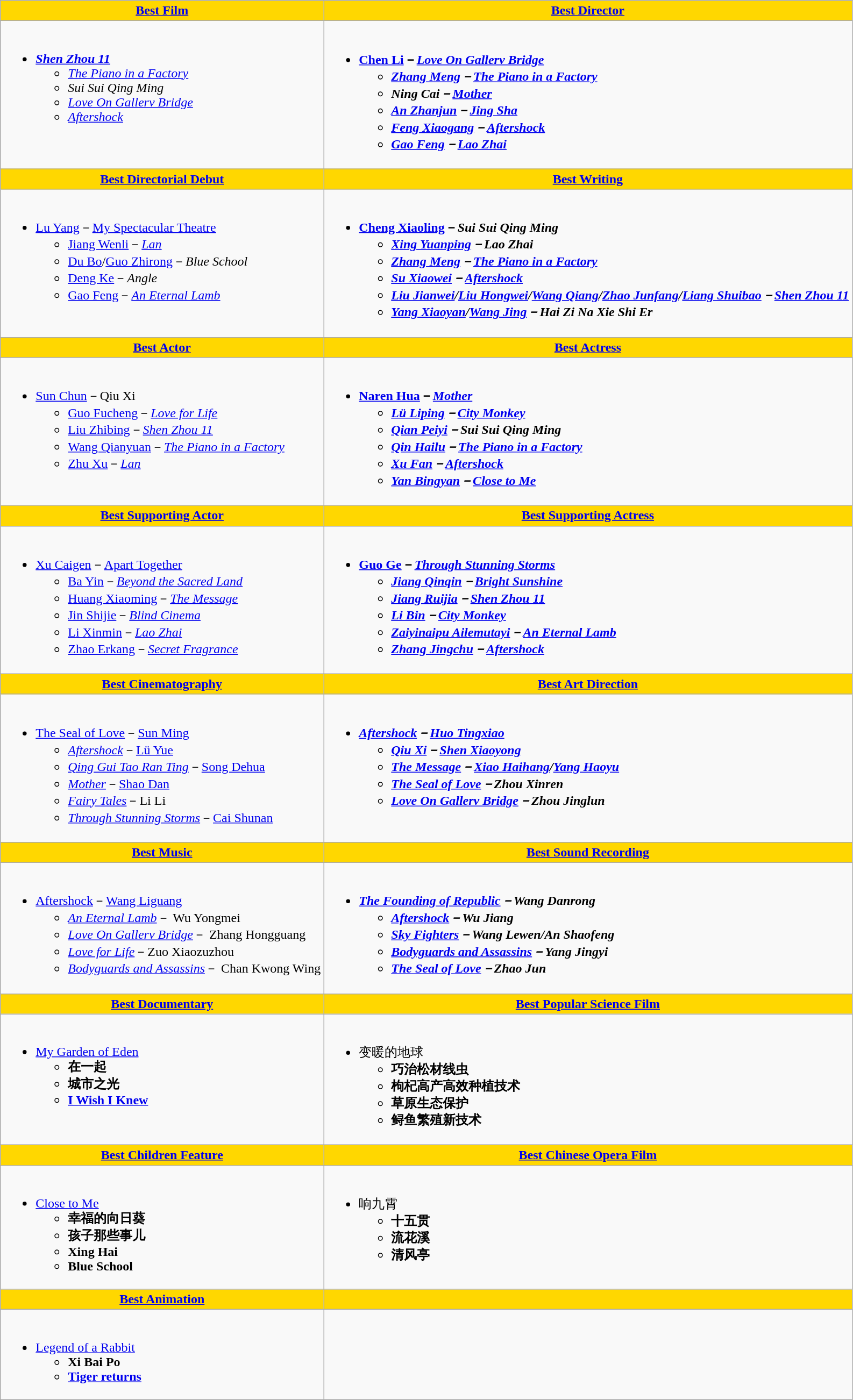<table class=wikitable style="width="150%">
<tr>
<th ! style="background:gold; width=;"50%"><a href='#'>Best Film</a></th>
<th ! style="background:gold; width=;"50%"><a href='#'>Best Director</a></th>
</tr>
<tr>
<td valign="top"><br><ul><li><strong><em><a href='#'>Shen Zhou 11</a></em></strong><ul><li><em><a href='#'>The Piano in a Factory</a></em></li><li><em>Sui Sui Qing Ming</em></li><li><em><a href='#'>Love On Gallerv Bridge</a></em></li><li><em><a href='#'>Aftershock</a></em></li></ul></li></ul></td>
<td valign="top"><br><ul><li><strong><a href='#'>Chen Li</a>－<em><a href='#'>Love On Gallerv Bridge</a><strong><em><ul><li><a href='#'>Zhang Meng</a>－</em><a href='#'>The Piano in a Factory</a><em></li><li>Ning Cai－</em><a href='#'>Mother</a><em></li><li><a href='#'>An Zhanjun</a>－</em><a href='#'>Jing Sha</a><em></li><li><a href='#'>Feng Xiaogang</a>－</em><a href='#'>Aftershock</a><em></li><li><a href='#'>Gao Feng</a>－</em><a href='#'>Lao Zhai</a><em></li></ul></li></ul></td>
</tr>
<tr>
<th ! style="background:gold; width=;"50%"><a href='#'>Best Directorial Debut</a></th>
<th ! style="background:gold; width=;"50%"><a href='#'>Best Writing</a></th>
</tr>
<tr>
<td valign="top"><br><ul><li></strong><a href='#'>Lu Yang</a>－</em><a href='#'>My Spectacular Theatre</a></em></strong><ul><li><a href='#'>Jiang Wenli</a>－<em><a href='#'>Lan</a></em></li><li><a href='#'>Du Bo</a>/<a href='#'>Guo Zhirong</a>－<em>Blue School</em></li><li><a href='#'>Deng Ke</a>－<em>Angle</em></li><li><a href='#'>Gao Feng</a>－<em><a href='#'>An Eternal Lamb</a></em></li></ul></li></ul></td>
<td valign="top"><br><ul><li><strong><a href='#'>Cheng Xiaoling</a>－<em>Sui Sui Qing Ming<strong><em><ul><li><a href='#'>Xing Yuanping</a>－</em>Lao Zhai<em></li><li><a href='#'>Zhang Meng</a>－</em><a href='#'>The Piano in a Factory</a><em></li><li><a href='#'>Su Xiaowei</a>－</em><a href='#'>Aftershock</a><em></li><li><a href='#'>Liu Jianwei</a>/<a href='#'>Liu Hongwei</a>/<a href='#'>Wang Qiang</a>/<a href='#'>Zhao Junfang</a>/<a href='#'>Liang Shuibao</a>－</em><a href='#'>Shen Zhou 11</a><em></li><li><a href='#'>Yang Xiaoyan</a>/<a href='#'>Wang Jing</a>－</em>Hai Zi Na Xie Shi Er<em></li></ul></li></ul></td>
</tr>
<tr>
<th ! style="background:gold; width=;"50%"><a href='#'>Best Actor</a></th>
<th ! style="background:gold; width=;"50%"><a href='#'>Best Actress</a></th>
</tr>
<tr>
<td valign="top"><br><ul><li></strong><a href='#'>Sun Chun</a>－</em>Qiu Xi</em></strong><ul><li><a href='#'>Guo Fucheng</a>－<em><a href='#'>Love for Life</a></em></li><li><a href='#'>Liu Zhibing</a>－<em><a href='#'>Shen Zhou 11</a></em></li><li><a href='#'>Wang Qianyuan</a>－<em><a href='#'>The Piano in a Factory</a></em></li><li><a href='#'>Zhu Xu</a>－<em><a href='#'>Lan</a></em></li></ul></li></ul></td>
<td valign="top"><br><ul><li><strong><a href='#'>Naren Hua</a>－<em><a href='#'>Mother</a><strong><em><ul><li><a href='#'>Lü Liping</a>－</em><a href='#'>City Monkey</a><em></li><li><a href='#'>Qian Peiyi</a>－</em>Sui Sui Qing Ming<em></li><li><a href='#'>Qin Hailu</a>－</em><a href='#'>The Piano in a Factory</a><em></li><li><a href='#'>Xu Fan</a>－</em><a href='#'>Aftershock</a><em></li><li><a href='#'>Yan Bingyan</a>－</em><a href='#'>Close to Me</a><em></li></ul></li></ul></td>
</tr>
<tr>
<th ! style="background:gold; width=;"50%"><a href='#'>Best Supporting Actor</a></th>
<th ! style="background:gold; width=;"50%"><a href='#'>Best Supporting Actress</a></th>
</tr>
<tr>
<td valign="top"><br><ul><li></strong><a href='#'>Xu Caigen</a>－</em><a href='#'>Apart Together</a></em></strong><ul><li><a href='#'>Ba Yin</a>－<em><a href='#'>Beyond the Sacred Land</a></em></li><li><a href='#'>Huang Xiaoming</a>－<em><a href='#'>The Message</a></em></li><li><a href='#'>Jin Shijie</a>－<em><a href='#'>Blind Cinema</a></em></li><li><a href='#'>Li Xinmin</a>－<em><a href='#'>Lao Zhai</a></em></li><li><a href='#'>Zhao Erkang</a>－<em><a href='#'>Secret Fragrance</a></em></li></ul></li></ul></td>
<td valign="top"><br><ul><li><strong><a href='#'>Guo Ge</a>－<em><a href='#'>Through Stunning Storms</a><strong><em><ul><li><a href='#'>Jiang Qinqin</a>－</em><a href='#'>Bright Sunshine</a><em></li><li><a href='#'>Jiang Ruijia</a>－</em><a href='#'>Shen Zhou 11</a><em></li><li><a href='#'>Li Bin</a>－</em><a href='#'>City Monkey</a><em></li><li><a href='#'>Zaiyinaipu Ailemutayi</a>－</em><a href='#'>An Eternal Lamb</a><em></li><li><a href='#'>Zhang Jingchu</a>－</em><a href='#'>Aftershock</a><em></li></ul></li></ul></td>
</tr>
<tr>
<th ! style="background:gold; width=;"50%"><a href='#'>Best Cinematography</a></th>
<th ! style="background:gold; width=;"50%"><a href='#'>Best Art Direction</a></th>
</tr>
<tr>
<td valign="top"><br><ul><li></em></strong><a href='#'>The Seal of Love</a></em>－<a href='#'>Sun Ming</a></strong><ul><li><em><a href='#'>Aftershock</a></em>－<a href='#'>Lü Yue</a></li><li><em><a href='#'>Qing Gui Tao Ran Ting</a></em>－<a href='#'>Song Dehua</a></li><li><em><a href='#'>Mother</a></em>－<a href='#'>Shao Dan</a></li><li><em><a href='#'>Fairy Tales</a></em>－Li Li</li><li><em><a href='#'>Through Stunning Storms</a></em>－<a href='#'>Cai Shunan</a></li></ul></li></ul></td>
<td valign="top"><br><ul><li><strong><em><a href='#'>Aftershock</a><em>－<a href='#'>Huo Tingxiao</a><strong><ul><li></em><a href='#'>Qiu Xi</a><em>－<a href='#'>Shen Xiaoyong</a></li><li></em><a href='#'>The Message</a><em>－<a href='#'>Xiao Haihang</a>/<a href='#'>Yang Haoyu</a></li><li></em><a href='#'>The Seal of Love</a><em>－Zhou Xinren</li><li></em><a href='#'>Love On Gallerv Bridge</a><em>－Zhou Jinglun</li></ul></li></ul></td>
</tr>
<tr>
<th ! style="background:gold; width=;"50%"><a href='#'>Best Music</a></th>
<th ! style="background:gold; width=;"50%"><a href='#'>Best Sound Recording</a></th>
</tr>
<tr>
<td valign="top"><br><ul><li></em></strong><a href='#'>Aftershock</a></em>－<a href='#'>Wang Liguang</a></strong><ul><li><em><a href='#'>An Eternal Lamb</a></em>－ Wu Yongmei</li><li><em><a href='#'>Love On Gallerv Bridge</a></em>－ Zhang Hongguang</li><li><em><a href='#'>Love for Life</a></em>－Zuo Xiaozuzhou</li><li><em><a href='#'>Bodyguards and Assassins</a></em>－ Chan Kwong Wing</li></ul></li></ul></td>
<td valign="top"><br><ul><li><strong><em><a href='#'>The Founding of Republic</a><em>－Wang Danrong<strong><ul><li></em><a href='#'>Aftershock</a><em>－Wu Jiang</li><li></em><a href='#'>Sky Fighters</a><em>－Wang Lewen/An Shaofeng</li><li></em><a href='#'>Bodyguards and Assassins</a><em>－Yang Jingyi</li><li></em><a href='#'>The Seal of Love</a><em>－Zhao Jun</li></ul></li></ul></td>
</tr>
<tr>
<th ! style="background:gold; width=;"50%"><a href='#'>Best Documentary</a></th>
<th ! style="background:gold; width=;"50%"><a href='#'>Best Popular Science Film</a></th>
</tr>
<tr>
<td valign="top"><br><ul><li></em></strong><a href='#'>My Garden of Eden</a><strong><em><ul><li></em>在一起<em></li><li></em>城市之光<em></li><li></em><a href='#'>I Wish I Knew</a><em></li></ul></li></ul></td>
<td valign="top"><br><ul><li></em></strong>变暖的地球<strong><em><ul><li></em>巧治松材线虫<em></li><li></em>枸杞高产高效种植技术<em></li><li></em>草原生态保护<em></li><li></em>鲟鱼繁殖新技术<em></li></ul></li></ul></td>
</tr>
<tr>
<th ! style="background:gold; width=;"50%"><a href='#'>Best Children Feature</a></th>
<th ! style="background:gold; width=;"50%"><a href='#'>Best Chinese Opera Film</a></th>
</tr>
<tr>
<td valign="top"><br><ul><li></em></strong><a href='#'>Close to Me</a><strong><em><ul><li></em>幸福的向日葵<em></li><li></em>孩子那些事儿<em></li><li></em>Xing Hai<em></li><li></em>Blue School<em></li></ul></li></ul></td>
<td valign="top"><br><ul><li></em></strong>响九霄<strong><em><ul><li></em>十五贯<em></li><li></em>流花溪<em></li><li></em>清风亭<em></li></ul></li></ul></td>
</tr>
<tr>
<th ! style="background:gold; width=;"50%"><a href='#'>Best Animation</a></th>
<th ! style="background:gold; width=;"50%"></th>
</tr>
<tr>
<td valign="top"><br><ul><li></em></strong><a href='#'>Legend of a Rabbit</a><strong><em><ul><li></em>Xi Bai Po<em></li><li></em><a href='#'>Tiger returns</a><em></li></ul></li></ul></td>
<td valign="top"></td>
</tr>
</table>
